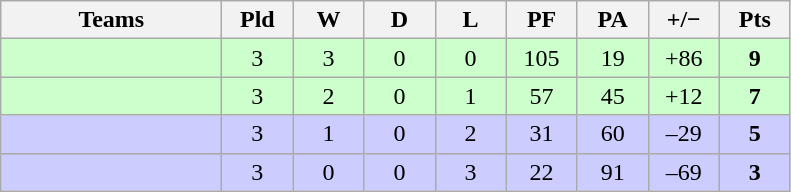<table class="wikitable" style="text-align: center;">
<tr>
<th width="140">Teams</th>
<th width="40">Pld</th>
<th width="40">W</th>
<th width="40">D</th>
<th width="40">L</th>
<th width="40">PF</th>
<th width="40">PA</th>
<th width="40">+/−</th>
<th width="40">Pts</th>
</tr>
<tr bgcolor=ccffcc>
<td align=left></td>
<td>3</td>
<td>3</td>
<td>0</td>
<td>0</td>
<td>105</td>
<td>19</td>
<td>+86</td>
<td><strong>9</strong></td>
</tr>
<tr bgcolor=ccffcc>
<td align=left></td>
<td>3</td>
<td>2</td>
<td>0</td>
<td>1</td>
<td>57</td>
<td>45</td>
<td>+12</td>
<td><strong>7</strong></td>
</tr>
<tr bgcolor=ccccff>
<td align=left></td>
<td>3</td>
<td>1</td>
<td>0</td>
<td>2</td>
<td>31</td>
<td>60</td>
<td>–29</td>
<td><strong>5</strong></td>
</tr>
<tr bgcolor=ccccff>
<td align=left></td>
<td>3</td>
<td>0</td>
<td>0</td>
<td>3</td>
<td>22</td>
<td>91</td>
<td>–69</td>
<td><strong>3</strong></td>
</tr>
</table>
